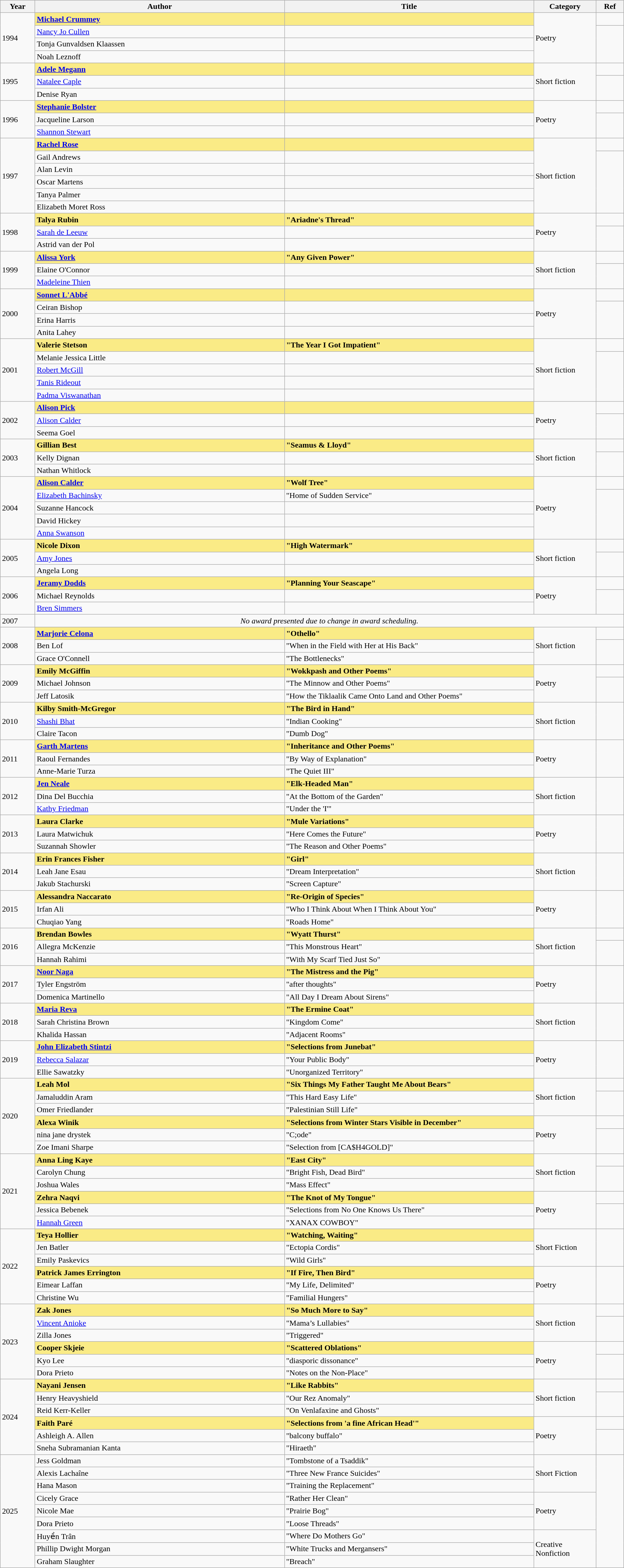<table class="wikitable" width="100%">
<tr>
<th>Year</th>
<th width="40%">Author</th>
<th width="40%">Title</th>
<th width="10%">Category</th>
<th>Ref</th>
</tr>
<tr>
<td rowspan=4>1994</td>
<td style="background:#FAEB86"><strong><a href='#'>Michael Crummey</a></strong></td>
<td style="background:#FAEB86"></td>
<td rowspan=4>Poetry</td>
<td></td>
</tr>
<tr>
<td><a href='#'>Nancy Jo Cullen</a></td>
<td></td>
<td rowspan=3></td>
</tr>
<tr>
<td>Tonja Gunvaldsen Klaassen</td>
<td></td>
</tr>
<tr>
<td>Noah Leznoff</td>
<td></td>
</tr>
<tr>
<td rowspan=3>1995</td>
<td style="background:#FAEB86"><strong><a href='#'>Adele Megann</a></strong></td>
<td style="background:#FAEB86"></td>
<td rowspan=3>Short fiction</td>
<td></td>
</tr>
<tr>
<td><a href='#'>Natalee Caple</a></td>
<td></td>
</tr>
<tr>
<td>Denise Ryan</td>
<td></td>
</tr>
<tr>
<td rowspan=3>1996</td>
<td style="background:#FAEB86"><strong><a href='#'>Stephanie Bolster</a></strong></td>
<td style="background:#FAEB86"></td>
<td rowspan=3>Poetry</td>
<td></td>
</tr>
<tr>
<td>Jacqueline Larson</td>
<td></td>
<td rowspan=2></td>
</tr>
<tr>
<td><a href='#'>Shannon Stewart</a></td>
<td></td>
</tr>
<tr>
<td rowspan=6>1997</td>
<td style="background:#FAEB86"><strong><a href='#'>Rachel Rose</a></strong></td>
<td style="background:#FAEB86"></td>
<td rowspan=6>Short fiction</td>
<td></td>
</tr>
<tr>
<td>Gail Andrews</td>
<td></td>
<td rowspan=5></td>
</tr>
<tr>
<td>Alan Levin</td>
<td></td>
</tr>
<tr>
<td>Oscar Martens</td>
<td></td>
</tr>
<tr>
<td>Tanya Palmer</td>
<td></td>
</tr>
<tr>
<td>Elizabeth Moret Ross</td>
<td></td>
</tr>
<tr>
<td rowspan=3>1998</td>
<td style="background:#FAEB86"><strong>Talya Rubin</strong></td>
<td style="background:#FAEB86"><strong>"Ariadne's Thread"</strong></td>
<td rowspan=3>Poetry</td>
<td></td>
</tr>
<tr>
<td><a href='#'>Sarah de Leeuw</a></td>
<td></td>
<td rowspan=2></td>
</tr>
<tr>
<td>Astrid van der Pol</td>
<td></td>
</tr>
<tr>
<td rowspan=3>1999</td>
<td style="background:#FAEB86"><strong><a href='#'>Alissa York</a></strong></td>
<td style="background:#FAEB86"><strong>"Any Given Power"</strong></td>
<td rowspan=3>Short fiction</td>
<td></td>
</tr>
<tr>
<td>Elaine O'Connor</td>
<td></td>
<td rowspan=2></td>
</tr>
<tr>
<td><a href='#'>Madeleine Thien</a></td>
<td></td>
</tr>
<tr>
<td rowspan=4>2000</td>
<td style="background:#FAEB86"><strong><a href='#'>Sonnet L'Abbé</a></strong></td>
<td style="background:#FAEB86"></td>
<td rowspan=4>Poetry</td>
<td></td>
</tr>
<tr>
<td>Ceiran Bishop</td>
<td></td>
<td rowspan=3></td>
</tr>
<tr>
<td>Erina Harris</td>
<td></td>
</tr>
<tr>
<td>Anita Lahey</td>
<td></td>
</tr>
<tr>
<td rowspan=5>2001</td>
<td style="background:#FAEB86"><strong>Valerie Stetson</strong></td>
<td style="background:#FAEB86"><strong>"The Year I Got Impatient"</strong></td>
<td rowspan=5>Short fiction</td>
<td></td>
</tr>
<tr>
<td>Melanie Jessica Little</td>
<td></td>
<td rowspan=4></td>
</tr>
<tr>
<td><a href='#'>Robert McGill</a></td>
<td></td>
</tr>
<tr>
<td><a href='#'>Tanis Rideout</a></td>
<td></td>
</tr>
<tr>
<td><a href='#'>Padma Viswanathan</a></td>
<td></td>
</tr>
<tr>
<td rowspan=3>2002</td>
<td style="background:#FAEB86"><strong><a href='#'>Alison Pick</a></strong></td>
<td style="background:#FAEB86"></td>
<td rowspan=3>Poetry</td>
<td></td>
</tr>
<tr>
<td><a href='#'>Alison Calder</a></td>
<td></td>
<td rowspan=2></td>
</tr>
<tr>
<td>Seema Goel</td>
<td></td>
</tr>
<tr>
<td rowspan=3>2003</td>
<td style="background:#FAEB86"><strong>Gillian Best</strong></td>
<td style="background:#FAEB86"><strong>"Seamus & Lloyd"</strong></td>
<td rowspan=3>Short fiction</td>
<td></td>
</tr>
<tr>
<td>Kelly Dignan</td>
<td></td>
<td rowspan=2></td>
</tr>
<tr>
<td>Nathan Whitlock</td>
<td></td>
</tr>
<tr>
<td rowspan=5>2004</td>
<td style="background:#FAEB86"><strong><a href='#'>Alison Calder</a></strong></td>
<td style="background:#FAEB86"><strong>"Wolf Tree"</strong></td>
<td rowspan=5>Poetry</td>
<td></td>
</tr>
<tr>
<td><a href='#'>Elizabeth Bachinsky</a></td>
<td>"Home of Sudden Service"</td>
<td rowspan=4></td>
</tr>
<tr>
<td>Suzanne Hancock</td>
<td></td>
</tr>
<tr>
<td>David Hickey</td>
<td></td>
</tr>
<tr>
<td><a href='#'>Anna Swanson</a></td>
</tr>
<tr>
<td rowspan=3>2005</td>
<td style="background:#FAEB86"><strong>Nicole Dixon</strong></td>
<td style="background:#FAEB86"><strong>"High Watermark"</strong></td>
<td rowspan=3>Short fiction</td>
<td></td>
</tr>
<tr>
<td><a href='#'>Amy Jones</a></td>
<td></td>
</tr>
<tr>
<td>Angela Long</td>
<td></td>
</tr>
<tr>
<td rowspan=3>2006</td>
<td style="background:#FAEB86"><strong><a href='#'>Jeramy Dodds</a></strong></td>
<td style="background:#FAEB86"><strong>"Planning Your Seascape"</strong></td>
<td rowspan=3>Poetry</td>
<td></td>
</tr>
<tr>
<td>Michael Reynolds</td>
<td></td>
<td rowspan=2></td>
</tr>
<tr>
<td><a href='#'>Bren Simmers</a></td>
<td></td>
</tr>
<tr>
<td>2007</td>
<td colspan=4 align=center><em>No award presented due to change in award scheduling.</em></td>
</tr>
<tr>
<td rowspan=3>2008</td>
<td style="background:#FAEB86"><strong><a href='#'>Marjorie Celona</a></strong></td>
<td style="background:#FAEB86"><strong>"Othello"</strong></td>
<td rowspan=3>Short fiction</td>
<td></td>
</tr>
<tr>
<td>Ben Lof</td>
<td>"When in the Field with Her at His Back"</td>
<td rowspan=2></td>
</tr>
<tr>
<td>Grace O'Connell</td>
<td>"The Bottlenecks"</td>
</tr>
<tr>
<td rowspan=3>2009</td>
<td style="background:#FAEB86"><strong>Emily McGiffin</strong></td>
<td style="background:#FAEB86"><strong>"Wokkpash and Other Poems"</strong></td>
<td rowspan=3>Poetry</td>
<td></td>
</tr>
<tr>
<td>Michael Johnson</td>
<td>"The Minnow and Other Poems"</td>
<td rowspan=2></td>
</tr>
<tr>
<td>Jeff Latosik</td>
<td>"How the Tiklaalik Came Onto Land and Other Poems"</td>
</tr>
<tr>
<td rowspan=3>2010</td>
<td style="background:#FAEB86"><strong>Kilby Smith-McGregor</strong></td>
<td style="background:#FAEB86"><strong>"The Bird in Hand"</strong></td>
<td rowspan=3>Short fiction</td>
<td rowspan=3></td>
</tr>
<tr>
<td><a href='#'>Shashi Bhat</a></td>
<td>"Indian Cooking"</td>
</tr>
<tr>
<td>Claire Tacon</td>
<td>"Dumb Dog"</td>
</tr>
<tr>
<td rowspan=3>2011</td>
<td style="background:#FAEB86"><strong><a href='#'>Garth Martens</a></strong></td>
<td style="background:#FAEB86"><strong>"Inheritance and Other Poems"</strong></td>
<td rowspan=3>Poetry</td>
<td rowspan=3></td>
</tr>
<tr>
<td>Raoul Fernandes</td>
<td>"By Way of Explanation"</td>
</tr>
<tr>
<td>Anne-Marie Turza</td>
<td>"The Quiet III"</td>
</tr>
<tr>
<td rowspan=3>2012</td>
<td style="background:#FAEB86"><strong><a href='#'>Jen Neale</a></strong></td>
<td style="background:#FAEB86"><strong>"Elk-Headed Man"</strong></td>
<td rowspan=3>Short fiction</td>
<td rowspan=3></td>
</tr>
<tr>
<td>Dina Del Bucchia</td>
<td>"At the Bottom of the Garden"</td>
</tr>
<tr>
<td><a href='#'>Kathy Friedman</a></td>
<td>"Under the 'I'"</td>
</tr>
<tr>
<td rowspan=3>2013</td>
<td style="background:#FAEB86"><strong>Laura Clarke</strong></td>
<td style="background:#FAEB86"><strong>"Mule Variations"</strong></td>
<td rowspan=3>Poetry</td>
<td rowspan=3></td>
</tr>
<tr>
<td>Laura Matwichuk</td>
<td>"Here Comes the Future"</td>
</tr>
<tr>
<td>Suzannah Showler</td>
<td>"The Reason and Other Poems"</td>
</tr>
<tr>
<td rowspan=3>2014</td>
<td style="background:#FAEB86"><strong>Erin Frances Fisher</strong></td>
<td style="background:#FAEB86"><strong>"Girl"</strong></td>
<td rowspan=3>Short fiction</td>
<td rowspan=3></td>
</tr>
<tr>
<td>Leah Jane Esau</td>
<td>"Dream Interpretation"</td>
</tr>
<tr>
<td>Jakub Stachurski</td>
<td>"Screen Capture"</td>
</tr>
<tr>
<td rowspan=3>2015</td>
<td style="background:#FAEB86"><strong>Alessandra Naccarato</strong></td>
<td style="background:#FAEB86"><strong>"Re-Origin of Species"</strong></td>
<td rowspan=3>Poetry</td>
<td rowspan=3></td>
</tr>
<tr>
<td>Irfan Ali</td>
<td>"Who I Think About When I Think About You"</td>
</tr>
<tr>
<td>Chuqiao Yang</td>
<td>"Roads Home"</td>
</tr>
<tr>
<td rowspan=3>2016</td>
<td style="background:#FAEB86"><strong>Brendan Bowles</strong></td>
<td style="background:#FAEB86"><strong>"Wyatt Thurst"</strong></td>
<td rowspan=3>Short fiction</td>
<td></td>
</tr>
<tr>
<td>Allegra McKenzie</td>
<td>"This Monstrous Heart"</td>
<td rowspan=2></td>
</tr>
<tr>
<td>Hannah Rahimi</td>
<td>"With My Scarf Tied Just So"</td>
</tr>
<tr>
<td rowspan=3>2017</td>
<td style="background:#FAEB86"><strong><a href='#'>Noor Naga</a></strong></td>
<td style="background:#FAEB86"><strong>"The Mistress and the Pig"</strong></td>
<td rowspan=3>Poetry</td>
<td rowspan=3></td>
</tr>
<tr>
<td>Tyler Engström</td>
<td>"after thoughts"</td>
</tr>
<tr>
<td>Domenica Martinello</td>
<td>"All Day I Dream About Sirens"</td>
</tr>
<tr>
<td rowspan=3>2018</td>
<td style="background:#FAEB86"><strong><a href='#'>Maria Reva</a></strong></td>
<td style="background:#FAEB86"><strong>"The Ermine Coat"</strong></td>
<td rowspan=3>Short fiction</td>
<td rowspan=3></td>
</tr>
<tr>
<td>Sarah Christina Brown</td>
<td>"Kingdom Come"</td>
</tr>
<tr>
<td>Khalida Hassan</td>
<td>"Adjacent Rooms"</td>
</tr>
<tr>
<td rowspan=3>2019</td>
<td style="background:#FAEB86"><strong><a href='#'>John Elizabeth Stintzi</a></strong></td>
<td style="background:#FAEB86"><strong>"Selections from Junebat"</strong></td>
<td rowspan=3>Poetry</td>
<td rowspan=3></td>
</tr>
<tr>
<td><a href='#'>Rebecca Salazar</a></td>
<td>"Your Public Body"</td>
</tr>
<tr>
<td>Ellie Sawatzky</td>
<td>"Unorganized Territory"</td>
</tr>
<tr>
<td rowspan=6>2020</td>
<td style="background:#FAEB86"><strong>Leah Mol</strong></td>
<td style="background:#FAEB86"><strong>"Six Things My Father Taught Me About Bears"</strong></td>
<td rowspan=3>Short fiction</td>
<td></td>
</tr>
<tr>
<td>Jamaluddin Aram</td>
<td>"This Hard Easy Life"</td>
<td rowspan=2></td>
</tr>
<tr>
<td>Omer Friedlander</td>
<td>"Palestinian Still Life"</td>
</tr>
<tr>
<td style="background:#FAEB86"><strong>Alexa Winik</strong></td>
<td style="background:#FAEB86"><strong>"Selections from Winter Stars Visible in December"</strong></td>
<td rowspan=3>Poetry</td>
<td></td>
</tr>
<tr>
<td>nina jane drystek</td>
<td>"C;ode"</td>
<td rowspan=2></td>
</tr>
<tr>
<td>Zoe Imani Sharpe</td>
<td>"Selection from [CA$H4GOLD]"</td>
</tr>
<tr>
<td rowspan=6>2021</td>
<td style="background:#FAEB86"><strong>Anna Ling Kaye</strong></td>
<td style="background:#FAEB86"><strong>"East City"</strong></td>
<td rowspan=3>Short fiction</td>
<td></td>
</tr>
<tr>
<td>Carolyn Chung</td>
<td>"Bright Fish, Dead Bird"</td>
<td rowspan=2></td>
</tr>
<tr>
<td>Joshua Wales</td>
<td>"Mass Effect"</td>
</tr>
<tr>
<td style="background:#FAEB86"><strong>Zehra Naqvi</strong></td>
<td style="background:#FAEB86"><strong>"The Knot of My Tongue"</strong></td>
<td rowspan=3>Poetry</td>
<td></td>
</tr>
<tr>
<td>Jessica Bebenek</td>
<td>"Selections from No One Knows Us There"</td>
<td rowspan=2></td>
</tr>
<tr>
<td><a href='#'>Hannah Green</a></td>
<td>"XANAX COWBOY"</td>
</tr>
<tr>
<td rowspan="6">2022</td>
<td style="background:#FAEB86"><strong>Teya Hollier</strong></td>
<td style="background:#FAEB86"><strong>"Watching, Waiting"</strong></td>
<td rowspan="3">Short Fiction</td>
<td rowspan="3"></td>
</tr>
<tr>
<td>Jen Batler</td>
<td>"Ectopia Cordis"</td>
</tr>
<tr>
<td>Emily Paskevics</td>
<td>"Wild Girls"</td>
</tr>
<tr>
<td style="background:#FAEB86"><strong>Patrick James Errington</strong></td>
<td style="background:#FAEB86"><strong>"If Fire, Then Bird"</strong></td>
<td rowspan="3">Poetry</td>
<td rowspan="3"></td>
</tr>
<tr>
<td>Eimear Laffan</td>
<td>"My Life, Delimited"</td>
</tr>
<tr>
<td>Christine Wu</td>
<td>"Familial Hungers"</td>
</tr>
<tr>
<td rowspan=6>2023</td>
<td style="background:#FAEB86"><strong>Zak Jones</strong></td>
<td style="background:#FAEB86"><strong>"So Much More to Say"</strong></td>
<td rowspan=3>Short fiction</td>
<td></td>
</tr>
<tr>
<td><a href='#'>Vincent Anioke</a></td>
<td>"Mama’s Lullabies"</td>
<td rowspan=2></td>
</tr>
<tr>
<td>Zilla Jones</td>
<td>"Triggered"</td>
</tr>
<tr>
<td style="background:#FAEB86"><strong>Cooper Skjeie</strong></td>
<td style="background:#FAEB86"><strong>"Scattered Oblations"</strong></td>
<td rowspan=3>Poetry</td>
<td></td>
</tr>
<tr>
<td>Kyo Lee</td>
<td>"diasporic dissonance"</td>
<td rowspan=2></td>
</tr>
<tr>
<td>Dora Prieto</td>
<td>"Notes on the Non-Place"</td>
</tr>
<tr>
<td rowspan=6>2024</td>
<td style="background:#FAEB86"><strong>Nayani Jensen</strong></td>
<td style="background:#FAEB86"><strong>"Like Rabbits"</strong></td>
<td rowspan=3>Short fiction</td>
<td></td>
</tr>
<tr>
<td>Henry Heavyshield</td>
<td>"Our Rez Anomaly"</td>
<td rowspan=2></td>
</tr>
<tr>
<td>Reid Kerr-Keller</td>
<td>"On Venlafaxine and Ghosts"</td>
</tr>
<tr>
<td style="background:#FAEB86"><strong>Faith Paré</strong></td>
<td style="background:#FAEB86"><strong>"Selections from 'a fine African Head'"</strong></td>
<td rowspan=3>Poetry</td>
<td></td>
</tr>
<tr>
<td>Ashleigh A. Allen</td>
<td>"balcony buffalo"</td>
<td rowspan=2></td>
</tr>
<tr>
<td>Sneha Subramanian Kanta</td>
<td>"Hiraeth"</td>
</tr>
<tr>
<td rowspan=9>2025</td>
<td>Jess Goldman</td>
<td>"Tombstone of a Tsaddik"</td>
<td rowspan=3>Short Fiction</td>
<td rowspan=9></td>
</tr>
<tr>
<td>Alexis Lachaîne</td>
<td>"Three New France Suicides"</td>
</tr>
<tr>
<td>Hana Mason</td>
<td>"Training the Replacement"</td>
</tr>
<tr>
<td>Cicely Grace</td>
<td>"Rather Her Clean"</td>
<td rowspan=3>Poetry</td>
</tr>
<tr>
<td>Nicole Mae</td>
<td>"Prairie Bog"</td>
</tr>
<tr>
<td>Dora Prieto</td>
<td>"Loose Threads"</td>
</tr>
<tr>
<td>Huyền Trân</td>
<td>"Where Do Mothers Go"</td>
<td rowspan=3>Creative Nonfiction</td>
</tr>
<tr>
<td>Phillip Dwight Morgan</td>
<td>"White Trucks and Mergansers"</td>
</tr>
<tr>
<td>Graham Slaughter</td>
<td>"Breach"</td>
</tr>
</table>
